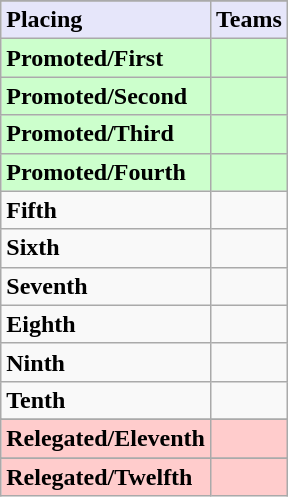<table class=wikitable>
<tr>
</tr>
<tr style="background: #E6E6FA;">
<td><strong>Placing</strong></td>
<td colspan="4" style="text-align:center"><strong>Teams</strong></td>
</tr>
<tr style="background: #ccffcc;">
<td><strong>Promoted/First</strong></td>
<td colspan=2><strong></strong></td>
</tr>
<tr style="background: #ccffcc;">
<td><strong>Promoted/Second</strong></td>
<td colspan=2><strong></strong></td>
</tr>
<tr style="background: #ccffcc;">
<td><strong>Promoted/Third</strong></td>
<td colspan=2><strong></strong></td>
</tr>
<tr style="background: #ccffcc;">
<td><strong>Promoted/Fourth</strong></td>
<td colspan=2><strong></strong></td>
</tr>
<tr>
<td><strong>Fifth</strong></td>
<td colspan=2></td>
</tr>
<tr>
<td><strong>Sixth</strong></td>
<td colspan=2></td>
</tr>
<tr>
<td><strong>Seventh</strong></td>
<td colspan=2></td>
</tr>
<tr>
<td><strong>Eighth</strong></td>
<td colspan=2></td>
</tr>
<tr>
<td><strong>Ninth</strong></td>
<td colspan=2></td>
</tr>
<tr>
<td><strong>Tenth</strong></td>
<td colspan=2></td>
</tr>
<tr>
</tr>
<tr style="background: #ffcccc;">
<td><strong>Relegated/Eleventh</strong></td>
<td colspan=2><em></em></td>
</tr>
<tr>
</tr>
<tr style="background: #ffcccc;">
<td><strong>Relegated/Twelfth</strong></td>
<td colspan=2><em></em></td>
</tr>
</table>
